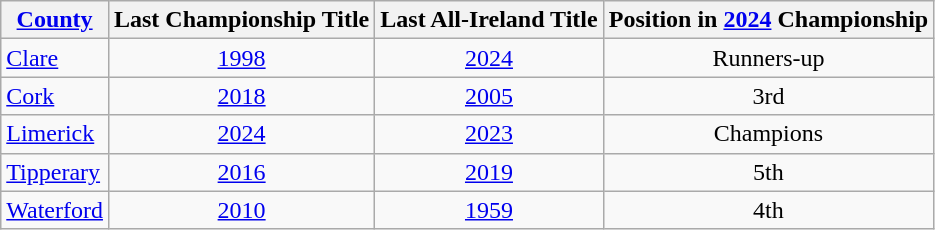<table class="wikitable sortable" style="text-align:center">
<tr>
<th><a href='#'>County</a></th>
<th>Last Championship Title</th>
<th>Last All-Ireland Title</th>
<th>Position in <a href='#'>2024</a> Championship</th>
</tr>
<tr>
<td style="text-align:left"> <a href='#'>Clare</a></td>
<td><a href='#'>1998</a></td>
<td><a href='#'>2024</a></td>
<td>Runners-up</td>
</tr>
<tr>
<td style="text-align:left"> <a href='#'>Cork</a></td>
<td><a href='#'>2018</a></td>
<td><a href='#'>2005</a></td>
<td>3rd</td>
</tr>
<tr>
<td style="text-align:left"> <a href='#'>Limerick</a></td>
<td><a href='#'>2024</a></td>
<td><a href='#'>2023</a></td>
<td>Champions</td>
</tr>
<tr>
<td style="text-align:left"> <a href='#'>Tipperary</a></td>
<td><a href='#'>2016</a></td>
<td><a href='#'>2019</a></td>
<td>5th</td>
</tr>
<tr>
<td style="text-align:left"> <a href='#'>Waterford</a></td>
<td><a href='#'>2010</a></td>
<td><a href='#'>1959</a></td>
<td>4th</td>
</tr>
</table>
